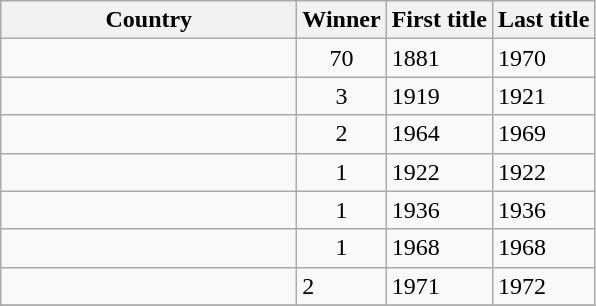<table class="sortable wikitable">
<tr>
<th scope="col" width="190">Country</th>
<th>Winner</th>
<th>First title</th>
<th>Last title</th>
</tr>
<tr>
<td></td>
<td align="center">70</td>
<td>1881</td>
<td>1970</td>
</tr>
<tr>
<td></td>
<td align="center">3</td>
<td>1919</td>
<td>1921</td>
</tr>
<tr>
<td></td>
<td align="center">2</td>
<td>1964</td>
<td>1969</td>
</tr>
<tr>
<td></td>
<td align="center">1</td>
<td>1922</td>
<td>1922</td>
</tr>
<tr>
<td></td>
<td align="center">1</td>
<td>1936</td>
<td>1936</td>
</tr>
<tr>
<td></td>
<td align="center">1</td>
<td>1968</td>
<td>1968</td>
</tr>
<tr>
<td></td>
<td align=“center”>2</td>
<td>1971</td>
<td>1972</td>
</tr>
<tr>
</tr>
</table>
